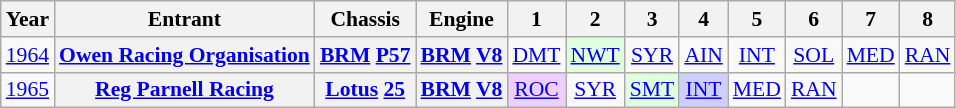<table class="wikitable" style="text-align:center; font-size:90%">
<tr>
<th>Year</th>
<th>Entrant</th>
<th>Chassis</th>
<th>Engine</th>
<th>1</th>
<th>2</th>
<th>3</th>
<th>4</th>
<th>5</th>
<th>6</th>
<th>7</th>
<th>8</th>
</tr>
<tr>
<td><a href='#'>1964</a></td>
<th><a href='#'>Owen Racing Organisation</a></th>
<th><a href='#'>BRM</a> <a href='#'>P57</a></th>
<th><a href='#'>BRM</a> <a href='#'>V8</a></th>
<td><a href='#'>DMT</a></td>
<td style="background:#DFFFDF;"><a href='#'>NWT</a><br></td>
<td><a href='#'>SYR</a></td>
<td><a href='#'>AIN</a></td>
<td><a href='#'>INT</a></td>
<td><a href='#'>SOL</a></td>
<td><a href='#'>MED</a></td>
<td><a href='#'>RAN</a></td>
</tr>
<tr>
<td><a href='#'>1965</a></td>
<th><a href='#'>Reg Parnell Racing</a></th>
<th><a href='#'>Lotus</a> <a href='#'>25</a></th>
<th><a href='#'>BRM</a> <a href='#'>V8</a></th>
<td style="background:#EFCFFF;"><a href='#'>ROC</a><br></td>
<td><a href='#'>SYR</a></td>
<td style="background:#DFFFDF;"><a href='#'>SMT</a><br></td>
<td style="background:#CFCFFF;"><a href='#'>INT</a><br></td>
<td><a href='#'>MED</a></td>
<td><a href='#'>RAN</a></td>
<td></td>
<td></td>
</tr>
</table>
